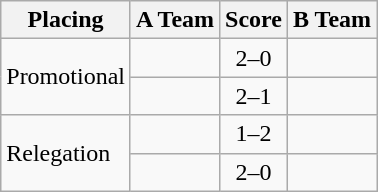<table class=wikitable style="border:1px solid #AAAAAA;">
<tr>
<th>Placing</th>
<th>A Team</th>
<th>Score</th>
<th>B Team</th>
</tr>
<tr>
<td rowspan=2>Promotional</td>
<td><strong></strong></td>
<td align="center">2–0</td>
<td></td>
</tr>
<tr>
<td><strong></strong></td>
<td align="center">2–1</td>
<td></td>
</tr>
<tr>
<td rowspan=2>Relegation</td>
<td><em></em></td>
<td align="center">1–2</td>
<td></td>
</tr>
<tr>
<td></td>
<td align="center">2–0</td>
<td><em></em></td>
</tr>
</table>
